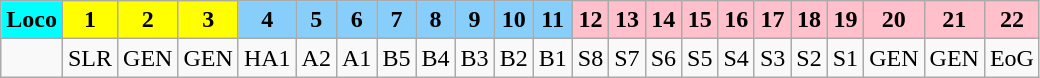<table class="wikitable plainrowheaders unsortable" style="text-align:center">
<tr>
<th scope="col" rowspan="1" style="background:cyan;">Loco</th>
<th scope="col" rowspan="1" style="background:yellow;">1</th>
<th scope="col" rowspan="1" style="background:yellow;">2</th>
<th scope="col" rowspan="1" style="background:yellow;">3</th>
<th scope="col" rowspan="1" style="background:lightskyblue;">4</th>
<th scope="col" rowspan="1" style="background:lightskyblue;">5</th>
<th scope="col" rowspan="1" style="background:lightskyblue;">6</th>
<th scope="col" rowspan="1" style="background:lightskyblue;">7</th>
<th scope="col" rowspan="1" style="background:lightskyblue;">8</th>
<th scope="col" rowspan="1" style="background:lightskyblue;">9</th>
<th scope="col" rowspan="1" style="background:lightskyblue;">10</th>
<th scope="col" rowspan="1" style="background:lightskyblue;">11</th>
<th scope="col" rowspan="1" style="background:pink;">12</th>
<th scope="col" rowspan="1" style="background:pink;">13</th>
<th scope="col" rowspan="1" style="background:pink;">14</th>
<th scope="col" rowspan="1" style="background:pink;">15</th>
<th scope="col" rowspan="1" style="background:pink;">16</th>
<th scope="col" rowspan="1" style="background:pink;">17</th>
<th scope="col" rowspan="1" style="background:pink;">18</th>
<th scope="col" rowspan="1" style="background:pink;">19</th>
<th scope="col" rowspan="1" style="background:pink;">20</th>
<th scope="col" rowspan="1" style="background:pink;">21</th>
<th scope="col" rowspan="1" style="background:pink;">22</th>
</tr>
<tr>
<td></td>
<td>SLR</td>
<td>GEN</td>
<td>GEN</td>
<td>HA1</td>
<td>A2</td>
<td>A1</td>
<td>B5</td>
<td>B4</td>
<td>B3</td>
<td>B2</td>
<td>B1</td>
<td>S8</td>
<td>S7</td>
<td>S6</td>
<td>S5</td>
<td>S4</td>
<td>S3</td>
<td>S2</td>
<td>S1</td>
<td>GEN</td>
<td>GEN</td>
<td>EoG</td>
</tr>
</table>
